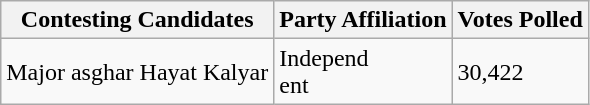<table class="wikitable sortable">
<tr>
<th>Contesting Candidates</th>
<th>Party Affiliation</th>
<th>Votes Polled</th>
</tr>
<tr>
<td>Major asghar Hayat Kalyar</td>
<td>Independ<br>ent</td>
<td>30,422</td>
</tr>
</table>
